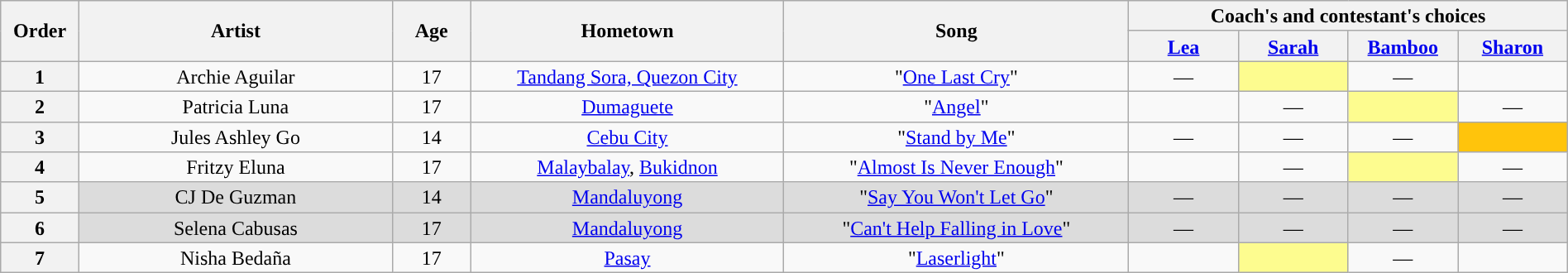<table class="wikitable" style="text-align:center; line-height:17px; width:100%;">
<tr>
<th rowspan="2" scope="col" width="05%">Order</th>
<th rowspan="2" scope="col" width="20%">Artist</th>
<th rowspan="2" scope="col" width="05%">Age</th>
<th rowspan="2" scope="col" width="20%">Hometown</th>
<th rowspan="2" scope="col" width="22%">Song</th>
<th colspan="4" scope="col" width="28%">Coach's and contestant's choices</th>
</tr>
<tr>
<th width="07%"><a href='#'>Lea</a></th>
<th width="07%"><a href='#'>Sarah</a></th>
<th width="07%"><a href='#'>Bamboo</a></th>
<th width="07%"><a href='#'>Sharon</a></th>
</tr>
<tr>
<th>1</th>
<td>Archie Aguilar</td>
<td>17</td>
<td><a href='#'>Tandang Sora, Quezon City</a></td>
<td>"<a href='#'>One Last Cry</a>"</td>
<td>—</td>
<td style="background:#fdfc8f;"><strong></strong></td>
<td>—</td>
<td><strong></strong></td>
</tr>
<tr>
<th>2</th>
<td>Patricia Luna</td>
<td>17</td>
<td><a href='#'>Dumaguete</a></td>
<td>"<a href='#'>Angel</a>"</td>
<td><strong></strong></td>
<td>—</td>
<td style="background:#fdfc8f;"><strong></strong></td>
<td>—</td>
</tr>
<tr>
<th>3</th>
<td>Jules Ashley Go</td>
<td>14</td>
<td><a href='#'>Cebu City</a></td>
<td>"<a href='#'>Stand by Me</a>"</td>
<td>—</td>
<td>—</td>
<td>—</td>
<td style="background:#FFC40C;"><strong></strong></td>
</tr>
<tr>
<th>4</th>
<td>Fritzy Eluna</td>
<td>17</td>
<td><a href='#'>Malaybalay</a>, <a href='#'>Bukidnon</a></td>
<td>"<a href='#'>Almost Is Never Enough</a>"</td>
<td><strong></strong></td>
<td>—</td>
<td style="background:#fdfc8f;"><strong></strong></td>
<td>—</td>
</tr>
<tr>
<th>5</th>
<td style="background:#DCDCDC;">CJ De Guzman</td>
<td style="background:#DCDCDC;">14</td>
<td style="background:#DCDCDC;"><a href='#'>Mandaluyong</a></td>
<td style="background:#DCDCDC;">"<a href='#'>Say You Won't Let Go</a>"</td>
<td style="background:#DCDCDC;">—</td>
<td style="background:#DCDCDC;">—</td>
<td style="background:#DCDCDC;">—</td>
<td style="background:#DCDCDC;">—</td>
</tr>
<tr>
<th>6</th>
<td style="background:#DCDCDC;">Selena Cabusas</td>
<td style="background:#DCDCDC;">17</td>
<td style="background:#DCDCDC;"><a href='#'>Mandaluyong</a></td>
<td style="background:#DCDCDC;">"<a href='#'>Can't Help Falling in Love</a>"</td>
<td style="background:#DCDCDC;">—</td>
<td style="background:#DCDCDC;">—</td>
<td style="background:#DCDCDC;">—</td>
<td style="background:#DCDCDC;">—</td>
</tr>
<tr>
<th>7</th>
<td>Nisha Bedaña</td>
<td>17</td>
<td><a href='#'>Pasay</a></td>
<td>"<a href='#'>Laserlight</a>"</td>
<td><strong></strong></td>
<td style="background:#fdfc8f;"><strong></strong></td>
<td>—</td>
<td><strong></strong></td>
</tr>
</table>
